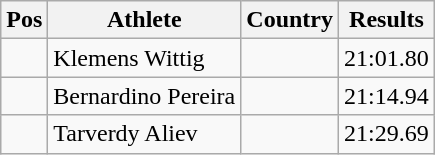<table class="wikitable">
<tr>
<th>Pos</th>
<th>Athlete</th>
<th>Country</th>
<th>Results</th>
</tr>
<tr>
<td align="center"></td>
<td>Klemens Wittig</td>
<td></td>
<td>21:01.80</td>
</tr>
<tr>
<td align="center"></td>
<td>Bernardino Pereira</td>
<td></td>
<td>21:14.94</td>
</tr>
<tr>
<td align="center"></td>
<td>Tarverdy Aliev</td>
<td></td>
<td>21:29.69</td>
</tr>
</table>
